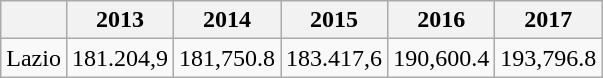<table class="wikitable">
<tr>
<th></th>
<th>2013</th>
<th>2014</th>
<th>2015</th>
<th>2016</th>
<th>2017</th>
</tr>
<tr>
<td>Lazio</td>
<td>181.204,9</td>
<td>181,750.8</td>
<td>183.417,6</td>
<td>190,600.4</td>
<td>193,796.8</td>
</tr>
</table>
